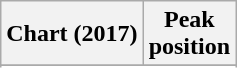<table class="wikitable sortable plainrowheaders" style="text-align:center">
<tr>
<th scope="col">Chart (2017)</th>
<th scope="col">Peak<br>position</th>
</tr>
<tr>
</tr>
<tr>
</tr>
<tr>
</tr>
</table>
